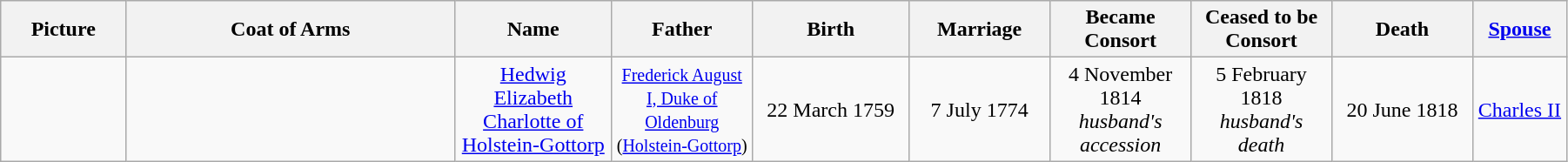<table width=95% class="wikitable">
<tr>
<th width = "8%">Picture</th>
<th>Coat of Arms</th>
<th width="10%">Name</th>
<th width = "9%">Father</th>
<th width = "10%">Birth</th>
<th width = "9%">Marriage</th>
<th width = "9%">Became Consort</th>
<th width = "9%">Ceased to be Consort</th>
<th width = "9%">Death</th>
<th width = "6%"><a href='#'>Spouse</a></th>
</tr>
<tr>
<td align="center"></td>
<td></td>
<td align="center"><a href='#'>Hedwig Elizabeth Charlotte of Holstein-Gottorp</a><br></td>
<td align="center"><small><a href='#'>Frederick August I, Duke of Oldenburg</a><br>(<a href='#'>Holstein-Gottorp</a>)</small></td>
<td align="center">22 March 1759</td>
<td align="center">7 July 1774</td>
<td align="center">4 November 1814  <br><em>husband's accession</em></td>
<td align="center">5 February 1818<br><em>husband's death</em></td>
<td align="center">20 June 1818</td>
<td align="center"><a href='#'>Charles II</a></td>
</tr>
</table>
